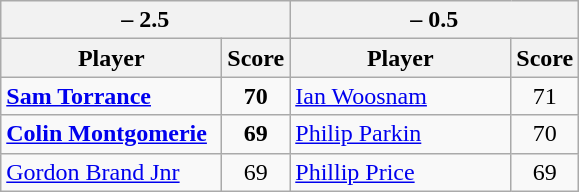<table class=wikitable>
<tr>
<th colspan=2> – 2.5</th>
<th colspan=2> – 0.5</th>
</tr>
<tr>
<th width=140>Player</th>
<th>Score</th>
<th width=140>Player</th>
<th>Score</th>
</tr>
<tr>
<td><strong><a href='#'>Sam Torrance</a></strong></td>
<td align=center><strong>70</strong></td>
<td><a href='#'>Ian Woosnam</a></td>
<td align=center>71</td>
</tr>
<tr>
<td><strong><a href='#'>Colin Montgomerie</a></strong></td>
<td align=center><strong>69</strong></td>
<td><a href='#'>Philip Parkin</a></td>
<td align=center>70</td>
</tr>
<tr>
<td><a href='#'>Gordon Brand Jnr</a></td>
<td align=center>69</td>
<td><a href='#'>Phillip Price</a></td>
<td align=center>69</td>
</tr>
</table>
